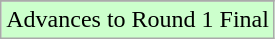<table class="wikitable">
<tr>
</tr>
<tr width=10px bgcolor="#ccffcc">
<td>Advances to Round 1 Final</td>
</tr>
</table>
